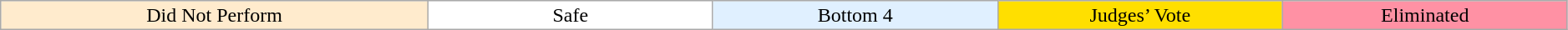<table class="wikitable plainrowheaders" style="text-align:center; line-height:16px; width:99%;">
<tr>
<td style="background:#FFEBCD; width:15%;">Did Not Perform</td>
<td style="background:white; width:10%;">Safe</td>
<td style="background:#e0f0ff; width:10%;">Bottom 4</td>
<td style="background:#ffdf00; width:10%;">Judges’ Vote</td>
<td style="background:#FF91A4; width:10%;">Eliminated</td>
</tr>
</table>
